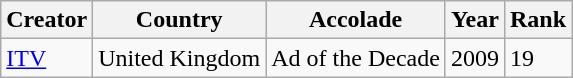<table class="wikitable">
<tr>
<th>Creator</th>
<th>Country</th>
<th>Accolade</th>
<th>Year</th>
<th>Rank</th>
</tr>
<tr>
<td><a href='#'>ITV</a></td>
<td>United Kingdom</td>
<td>Ad of the Decade</td>
<td>2009</td>
<td>19</td>
</tr>
</table>
